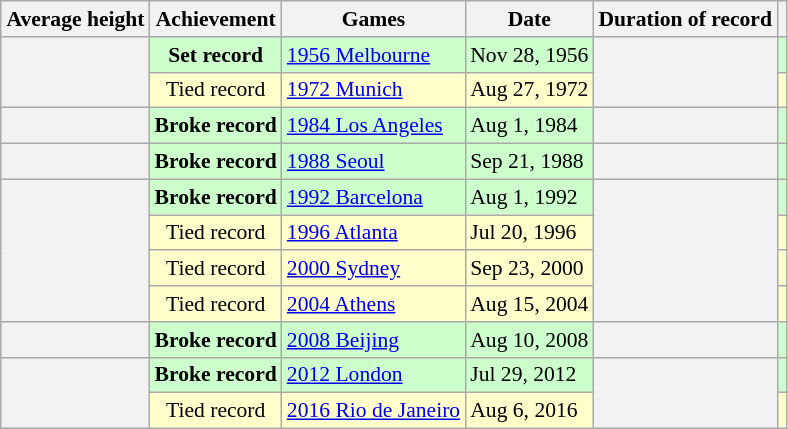<table class="wikitable" style="text-align: left; font-size: 90%; margin-left: 1em;">
<tr>
<th>Average height</th>
<th>Achievement</th>
<th>Games</th>
<th>Date</th>
<th>Duration of record</th>
<th></th>
</tr>
<tr style="background: #cfc;">
<td rowspan="2" style="background: #f2f2f2;"><strong></strong></td>
<td style="text-align: center;"><strong>Set record</strong></td>
<td> <a href='#'>1956 Melbourne</a></td>
<td>Nov 28, 1956</td>
<td rowspan="2" style="background: #f2f2f2;"></td>
<td></td>
</tr>
<tr style="background: #ffc;">
<td style="text-align: center;">Tied record</td>
<td> <a href='#'>1972 Munich</a></td>
<td>Aug 27, 1972</td>
<td></td>
</tr>
<tr style="background: #cfc;">
<td style="background: #f2f2f2;"><strong></strong></td>
<td style="text-align: center;"><strong>Broke record</strong></td>
<td> <a href='#'>1984 Los Angeles</a></td>
<td>Aug 1, 1984</td>
<td style="background: #f2f2f2;"></td>
<td></td>
</tr>
<tr style="background: #cfc;">
<td style="background: #f2f2f2;"><strong></strong></td>
<td style="text-align: center;"><strong>Broke record</strong></td>
<td> <a href='#'>1988 Seoul</a></td>
<td>Sep 21, 1988</td>
<td style="background: #f2f2f2;"></td>
<td></td>
</tr>
<tr style="background: #cfc;">
<td rowspan="4" style="background: #f2f2f2;"><strong></strong></td>
<td style="text-align: center;"><strong>Broke record</strong></td>
<td> <a href='#'>1992 Barcelona</a></td>
<td>Aug 1, 1992</td>
<td rowspan="4" style="background: #f2f2f2;"></td>
<td></td>
</tr>
<tr style="background: #ffc;">
<td style="text-align: center;">Tied record</td>
<td> <a href='#'>1996 Atlanta</a></td>
<td>Jul 20, 1996</td>
<td></td>
</tr>
<tr style="background: #ffc;">
<td style="text-align: center;">Tied record</td>
<td> <a href='#'>2000 Sydney</a></td>
<td>Sep 23, 2000</td>
<td></td>
</tr>
<tr style="background: #ffc;">
<td style="text-align: center;">Tied record</td>
<td> <a href='#'>2004 Athens</a></td>
<td>Aug 15, 2004</td>
<td></td>
</tr>
<tr style="background: #cfc;">
<td style="background: #f2f2f2;"><strong></strong></td>
<td style="text-align: center;"><strong>Broke record</strong></td>
<td> <a href='#'>2008 Beijing</a></td>
<td>Aug 10, 2008</td>
<td style="background: #f2f2f2;"></td>
<td></td>
</tr>
<tr style="background: #cfc;">
<td rowspan="2" style="background: #f2f2f2;"><strong></strong></td>
<td style="text-align: center;"><strong>Broke record</strong></td>
<td> <a href='#'>2012 London</a></td>
<td>Jul 29, 2012</td>
<td rowspan="2" style="background: #f2f2f2;"></td>
<td></td>
</tr>
<tr style="background: #ffc;">
<td style="text-align: center;">Tied record</td>
<td> <a href='#'>2016 Rio de Janeiro</a></td>
<td>Aug 6, 2016</td>
<td></td>
</tr>
</table>
